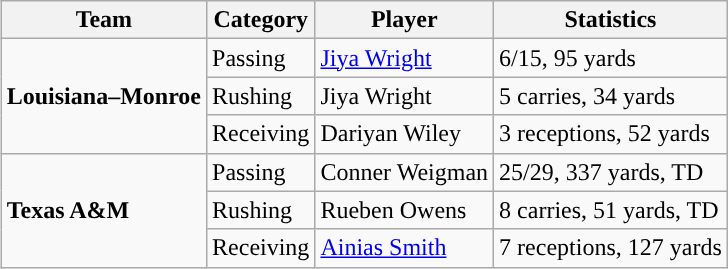<table class="wikitable" style="float: right;">
<tr>
<th>Team</th>
<th>Category</th>
<th>Player</th>
<th>Statistics</th>
</tr>
<tr>
<td rowspan=3><strong>Louisiana–Monroe</strong></td>
<td>Passing</td>
<td><a href='#'>Jiya Wright</a></td>
<td>6/15, 95 yards</td>
</tr>
<tr>
<td>Rushing</td>
<td>Jiya Wright</td>
<td>5 carries, 34 yards</td>
</tr>
<tr>
<td>Receiving</td>
<td>Dariyan Wiley</td>
<td>3 receptions, 52 yards</td>
</tr>
<tr>
<td rowspan=3><strong>Texas A&M</strong></td>
<td>Passing</td>
<td>Conner Weigman</td>
<td>25/29, 337 yards, TD</td>
</tr>
<tr>
<td>Rushing</td>
<td>Rueben Owens</td>
<td>8 carries, 51 yards, TD</td>
</tr>
<tr>
<td>Receiving</td>
<td><a href='#'>Ainias Smith</a></td>
<td>7 receptions, 127 yards</td>
</tr>
</table>
